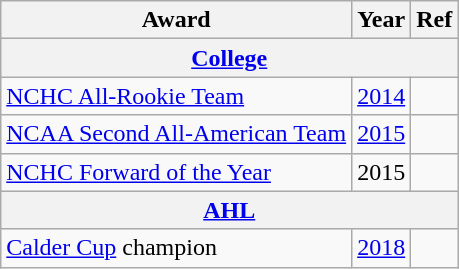<table class="wikitable">
<tr>
<th>Award</th>
<th>Year</th>
<th>Ref</th>
</tr>
<tr>
<th colspan="3"><a href='#'>College</a></th>
</tr>
<tr>
<td><a href='#'>NCHC All-Rookie Team</a></td>
<td><a href='#'>2014</a></td>
<td></td>
</tr>
<tr>
<td><a href='#'>NCAA Second All-American Team</a></td>
<td><a href='#'>2015</a></td>
<td></td>
</tr>
<tr>
<td><a href='#'>NCHC Forward of the Year</a></td>
<td>2015</td>
<td></td>
</tr>
<tr>
<th colspan="3"><a href='#'>AHL</a></th>
</tr>
<tr>
<td><a href='#'>Calder Cup</a> champion</td>
<td><a href='#'>2018</a></td>
<td></td>
</tr>
</table>
